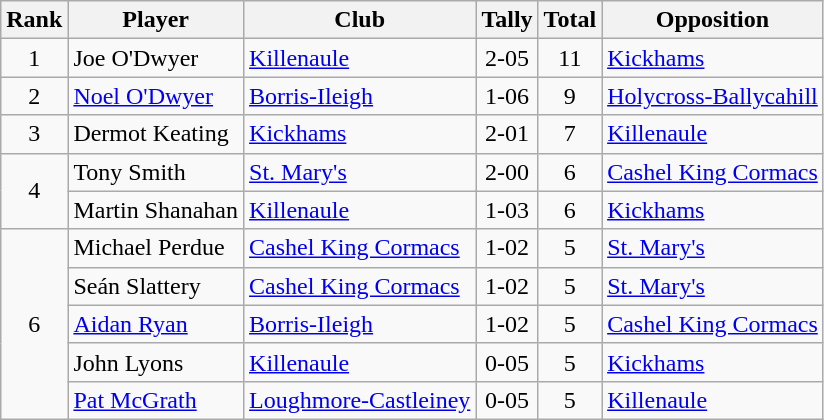<table class="wikitable">
<tr>
<th>Rank</th>
<th>Player</th>
<th>Club</th>
<th>Tally</th>
<th>Total</th>
<th>Opposition</th>
</tr>
<tr>
<td rowspan="1" style="text-align:center;">1</td>
<td>Joe O'Dwyer</td>
<td><a href='#'>Killenaule</a></td>
<td align=center>2-05</td>
<td align=center>11</td>
<td><a href='#'>Kickhams</a></td>
</tr>
<tr>
<td rowspan="1" style="text-align:center;">2</td>
<td><a href='#'>Noel O'Dwyer</a></td>
<td><a href='#'>Borris-Ileigh</a></td>
<td align=center>1-06</td>
<td align=center>9</td>
<td><a href='#'>Holycross-Ballycahill</a></td>
</tr>
<tr>
<td rowspan="1" style="text-align:center;">3</td>
<td>Dermot Keating</td>
<td><a href='#'>Kickhams</a></td>
<td align=center>2-01</td>
<td align=center>7</td>
<td><a href='#'>Killenaule</a></td>
</tr>
<tr>
<td rowspan="2" style="text-align:center;">4</td>
<td>Tony Smith</td>
<td><a href='#'>St. Mary's</a></td>
<td align=center>2-00</td>
<td align=center>6</td>
<td><a href='#'>Cashel King Cormacs</a></td>
</tr>
<tr>
<td>Martin Shanahan</td>
<td><a href='#'>Killenaule</a></td>
<td align=center>1-03</td>
<td align=center>6</td>
<td><a href='#'>Kickhams</a></td>
</tr>
<tr>
<td rowspan="5" style="text-align:center;">6</td>
<td>Michael Perdue</td>
<td><a href='#'>Cashel King Cormacs</a></td>
<td align=center>1-02</td>
<td align=center>5</td>
<td><a href='#'>St. Mary's</a></td>
</tr>
<tr>
<td>Seán Slattery</td>
<td><a href='#'>Cashel King Cormacs</a></td>
<td align=center>1-02</td>
<td align=center>5</td>
<td><a href='#'>St. Mary's</a></td>
</tr>
<tr>
<td><a href='#'>Aidan Ryan</a></td>
<td><a href='#'>Borris-Ileigh</a></td>
<td align=center>1-02</td>
<td align=center>5</td>
<td><a href='#'>Cashel King Cormacs</a></td>
</tr>
<tr>
<td>John Lyons</td>
<td><a href='#'>Killenaule</a></td>
<td align=center>0-05</td>
<td align=center>5</td>
<td><a href='#'>Kickhams</a></td>
</tr>
<tr>
<td><a href='#'>Pat McGrath</a></td>
<td><a href='#'>Loughmore-Castleiney</a></td>
<td align=center>0-05</td>
<td align=center>5</td>
<td><a href='#'>Killenaule</a></td>
</tr>
</table>
